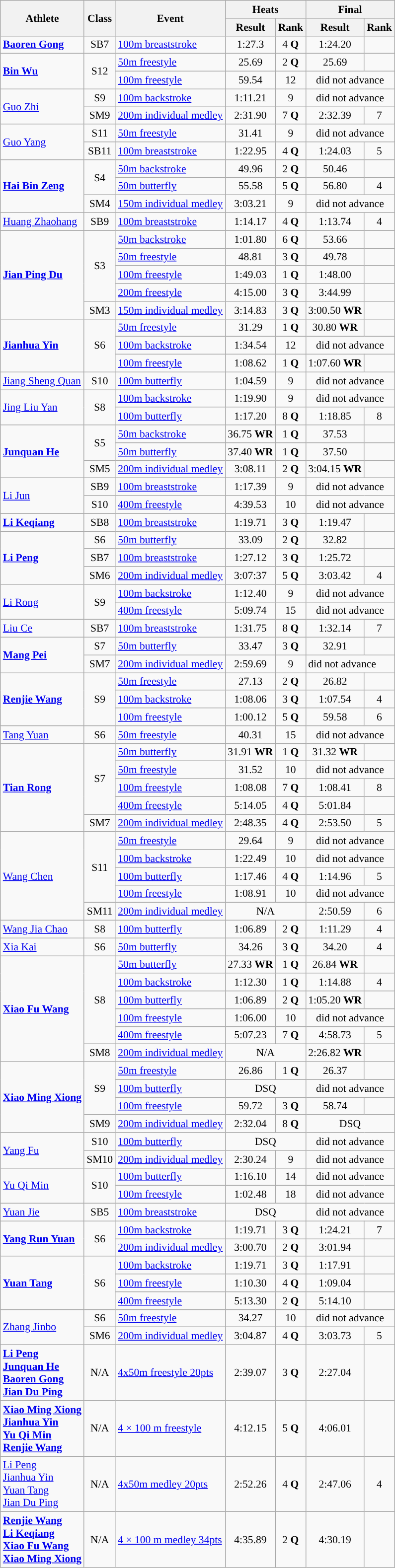<table class=wikitable style="font-size:90%">
<tr>
<th rowspan="2">Athlete</th>
<th rowspan="2">Class</th>
<th rowspan="2">Event</th>
<th colspan="2">Heats</th>
<th colspan="2">Final</th>
</tr>
<tr>
<th>Result</th>
<th>Rank</th>
<th>Result</th>
<th>Rank</th>
</tr>
<tr>
<td><strong><a href='#'>Baoren Gong</a></strong></td>
<td style="text-align:center;">SB7</td>
<td><a href='#'>100m breaststroke</a></td>
<td style="text-align:center;">1:27.3</td>
<td style="text-align:center;">4 <strong>Q</strong></td>
<td style="text-align:center;">1:24.20</td>
<td style="text-align:center;"></td>
</tr>
<tr>
<td rowspan="2"><strong><a href='#'>Bin Wu</a></strong></td>
<td rowspan="2" style="text-align:center;">S12</td>
<td><a href='#'>50m freestyle</a></td>
<td style="text-align:center;">25.69</td>
<td style="text-align:center;">2 <strong>Q</strong></td>
<td style="text-align:center;">25.69</td>
<td style="text-align:center;"></td>
</tr>
<tr>
<td><a href='#'>100m freestyle</a></td>
<td style="text-align:center;">59.54</td>
<td style="text-align:center;">12</td>
<td style="text-align:center;" colspan="2">did not advance</td>
</tr>
<tr>
<td rowspan="2"><a href='#'>Guo Zhi</a></td>
<td style="text-align:center;">S9</td>
<td><a href='#'>100m backstroke</a></td>
<td style="text-align:center;">1:11.21</td>
<td style="text-align:center;">9</td>
<td style="text-align:center;" colspan="2">did not advance</td>
</tr>
<tr>
<td style="text-align:center;">SM9</td>
<td><a href='#'>200m individual medley</a></td>
<td style="text-align:center;">2:31.90</td>
<td style="text-align:center;">7 <strong>Q</strong></td>
<td style="text-align:center;">2:32.39</td>
<td style="text-align:center;">7</td>
</tr>
<tr>
<td rowspan="2"><a href='#'>Guo Yang</a></td>
<td style="text-align:center;">S11</td>
<td><a href='#'>50m freestyle</a></td>
<td style="text-align:center;">31.41</td>
<td style="text-align:center;">9</td>
<td style="text-align:center;" colspan="2">did not advance</td>
</tr>
<tr>
<td style="text-align:center;">SB11</td>
<td><a href='#'>100m breaststroke</a></td>
<td style="text-align:center;">1:22.95</td>
<td style="text-align:center;">4 <strong>Q</strong></td>
<td style="text-align:center;">1:24.03</td>
<td style="text-align:center;">5</td>
</tr>
<tr>
<td rowspan="3"><strong><a href='#'>Hai Bin Zeng</a></strong></td>
<td rowspan="2" style="text-align:center;">S4</td>
<td><a href='#'>50m backstroke</a></td>
<td style="text-align:center;">49.96</td>
<td style="text-align:center;">2 <strong>Q</strong></td>
<td style="text-align:center;">50.46</td>
<td style="text-align:center;"></td>
</tr>
<tr>
<td><a href='#'>50m butterfly</a></td>
<td style="text-align:center;">55.58</td>
<td style="text-align:center;">5 <strong>Q</strong></td>
<td style="text-align:center;">56.80</td>
<td style="text-align:center;">4</td>
</tr>
<tr>
<td style="text-align:center;">SM4</td>
<td><a href='#'>150m individual medley</a></td>
<td style="text-align:center;">3:03.21</td>
<td style="text-align:center;">9</td>
<td style="text-align:center;" colspan="2">did not advance</td>
</tr>
<tr>
<td><a href='#'>Huang Zhaohang</a></td>
<td style="text-align:center;">SB9</td>
<td><a href='#'>100m breaststroke</a></td>
<td style="text-align:center;">1:14.17</td>
<td style="text-align:center;">4 <strong>Q</strong></td>
<td style="text-align:center;">1:13.74</td>
<td style="text-align:center;">4</td>
</tr>
<tr>
<td rowspan="5"><strong><a href='#'>Jian Ping Du</a></strong></td>
<td rowspan="4" style="text-align:center;">S3</td>
<td><a href='#'>50m backstroke</a></td>
<td style="text-align:center;">1:01.80</td>
<td style="text-align:center;">6 <strong>Q</strong></td>
<td style="text-align:center;">53.66</td>
<td style="text-align:center;"></td>
</tr>
<tr>
<td><a href='#'>50m freestyle</a></td>
<td style="text-align:center;">48.81</td>
<td style="text-align:center;">3 <strong>Q</strong></td>
<td style="text-align:center;">49.78</td>
<td style="text-align:center;"></td>
</tr>
<tr>
<td><a href='#'>100m freestyle</a></td>
<td style="text-align:center;">1:49.03</td>
<td style="text-align:center;">1 <strong>Q</strong></td>
<td style="text-align:center;">1:48.00</td>
<td style="text-align:center;"></td>
</tr>
<tr>
<td><a href='#'>200m freestyle</a></td>
<td style="text-align:center;">4:15.00</td>
<td style="text-align:center;">3 <strong>Q</strong></td>
<td style="text-align:center;">3:44.99</td>
<td style="text-align:center;"></td>
</tr>
<tr>
<td style="text-align:center;">SM3</td>
<td><a href='#'>150m individual medley</a></td>
<td style="text-align:center;">3:14.83</td>
<td style="text-align:center;">3 <strong>Q</strong></td>
<td style="text-align:center;">3:00.50 <strong>WR</strong></td>
<td style="text-align:center;"></td>
</tr>
<tr>
<td rowspan="3"><strong><a href='#'>Jianhua Yin</a></strong></td>
<td rowspan="3" style="text-align:center;">S6</td>
<td><a href='#'>50m freestyle</a></td>
<td style="text-align:center;">31.29</td>
<td style="text-align:center;">1 <strong>Q</strong></td>
<td style="text-align:center;">30.80 <strong>WR</strong></td>
<td style="text-align:center;"></td>
</tr>
<tr>
<td><a href='#'>100m backstroke</a></td>
<td style="text-align:center;">1:34.54</td>
<td style="text-align:center;">12</td>
<td style="text-align:center;" colspan="2">did not advance</td>
</tr>
<tr>
<td><a href='#'>100m freestyle</a></td>
<td style="text-align:center;">1:08.62</td>
<td style="text-align:center;">1 <strong>Q</strong></td>
<td style="text-align:center;">1:07.60 <strong>WR</strong></td>
<td style="text-align:center;"></td>
</tr>
<tr>
<td><a href='#'>Jiang Sheng Quan</a></td>
<td style="text-align:center;">S10</td>
<td><a href='#'>100m butterfly</a></td>
<td style="text-align:center;">1:04.59</td>
<td style="text-align:center;">9</td>
<td style="text-align:center;" colspan="2">did not advance</td>
</tr>
<tr>
<td rowspan="2"><a href='#'>Jing Liu Yan</a></td>
<td rowspan="2" style="text-align:center;">S8</td>
<td><a href='#'>100m backstroke</a></td>
<td style="text-align:center;">1:19.90</td>
<td style="text-align:center;">9</td>
<td style="text-align:center;" colspan="2">did not advance</td>
</tr>
<tr>
<td><a href='#'>100m butterfly</a></td>
<td style="text-align:center;">1:17.20</td>
<td style="text-align:center;">8 <strong>Q</strong></td>
<td style="text-align:center;">1:18.85</td>
<td style="text-align:center;">8</td>
</tr>
<tr>
<td rowspan="3"><strong><a href='#'>Junquan He</a></strong></td>
<td rowspan="2" style="text-align:center;">S5</td>
<td><a href='#'>50m backstroke</a></td>
<td style="text-align:center;">36.75 <strong>WR</strong></td>
<td style="text-align:center;">1 <strong>Q</strong></td>
<td style="text-align:center;">37.53</td>
<td style="text-align:center;"></td>
</tr>
<tr>
<td><a href='#'>50m butterfly</a></td>
<td style="text-align:center;">37.40 <strong>WR</strong></td>
<td style="text-align:center;">1 <strong>Q</strong></td>
<td style="text-align:center;">37.50</td>
<td style="text-align:center;"></td>
</tr>
<tr>
<td style="text-align:center;">SM5</td>
<td><a href='#'>200m individual medley</a></td>
<td style="text-align:center;">3:08.11</td>
<td style="text-align:center;">2 <strong>Q</strong></td>
<td style="text-align:center;">3:04.15 <strong>WR</strong></td>
<td style="text-align:center;"></td>
</tr>
<tr>
<td rowspan="2"><a href='#'>Li Jun</a></td>
<td style="text-align:center;">SB9</td>
<td><a href='#'>100m breaststroke</a></td>
<td style="text-align:center;">1:17.39</td>
<td style="text-align:center;">9</td>
<td style="text-align:center;" colspan="2">did not advance</td>
</tr>
<tr>
<td style="text-align:center;">S10</td>
<td><a href='#'>400m freestyle</a></td>
<td style="text-align:center;">4:39.53</td>
<td style="text-align:center;">10</td>
<td style="text-align:center;" colspan="2">did not advance</td>
</tr>
<tr>
<td><strong><a href='#'>Li Keqiang</a></strong></td>
<td style="text-align:center;">SB8</td>
<td><a href='#'>100m breaststroke</a></td>
<td style="text-align:center;">1:19.71</td>
<td style="text-align:center;">3 <strong>Q</strong></td>
<td style="text-align:center;">1:19.47</td>
<td style="text-align:center;"></td>
</tr>
<tr>
<td rowspan="3"><strong><a href='#'>Li Peng</a></strong></td>
<td style="text-align:center;">S6</td>
<td><a href='#'>50m butterfly</a></td>
<td style="text-align:center;">33.09</td>
<td style="text-align:center;">2 <strong>Q</strong></td>
<td style="text-align:center;">32.82</td>
<td style="text-align:center;"></td>
</tr>
<tr>
<td style="text-align:center;">SB7</td>
<td><a href='#'>100m breaststroke</a></td>
<td style="text-align:center;">1:27.12</td>
<td style="text-align:center;">3 <strong>Q</strong></td>
<td style="text-align:center;">1:25.72</td>
<td style="text-align:center;"></td>
</tr>
<tr>
<td style="text-align:center;">SM6</td>
<td><a href='#'>200m individual medley</a></td>
<td style="text-align:center;">3:07:37</td>
<td style="text-align:center;">5 <strong>Q</strong></td>
<td style="text-align:center;">3:03.42</td>
<td style="text-align:center;">4</td>
</tr>
<tr>
<td rowspan="2"><a href='#'>Li Rong</a></td>
<td rowspan="2" style="text-align:center;">S9</td>
<td><a href='#'>100m backstroke</a></td>
<td style="text-align:center;">1:12.40</td>
<td style="text-align:center;">9</td>
<td style="text-align:center;" colspan="2">did not advance</td>
</tr>
<tr>
<td><a href='#'>400m freestyle</a></td>
<td style="text-align:center;">5:09.74</td>
<td style="text-align:center;">15</td>
<td style="text-align:center;" colspan="2">did not advance</td>
</tr>
<tr>
<td><a href='#'>Liu Ce</a></td>
<td style="text-align:center;">SB7</td>
<td><a href='#'>100m breaststroke</a></td>
<td style="text-align:center;">1:31.75</td>
<td style="text-align:center;">8 <strong>Q</strong></td>
<td style="text-align:center;">1:32.14</td>
<td style="text-align:center;">7</td>
</tr>
<tr>
<td rowspan="2"><strong><a href='#'>Mang Pei</a></strong></td>
<td style="text-align:center;">S7</td>
<td><a href='#'>50m butterfly</a></td>
<td style="text-align:center;">33.47</td>
<td style="text-align:center;">3 <strong>Q</strong></td>
<td style="text-align:center;">32.91</td>
<td style="text-align:center;"></td>
</tr>
<tr>
<td style="text-align:center;">SM7</td>
<td><a href='#'>200m individual medley</a></td>
<td style="text-align:center;">2:59.69</td>
<td style="text-align:center;">9</td>
<td style="text-align:centet;" colspan="2">did not advance</td>
</tr>
<tr>
<td rowspan="3"><strong><a href='#'>Renjie Wang</a></strong></td>
<td rowspan="3" style="text-align:center;">S9</td>
<td><a href='#'>50m freestyle</a></td>
<td style="text-align:center;">27.13</td>
<td style="text-align:center;">2 <strong>Q</strong></td>
<td style="text-align:center;">26.82</td>
<td style="text-align:center;"></td>
</tr>
<tr>
<td><a href='#'>100m backstroke</a></td>
<td style="text-align:center;">1:08.06</td>
<td style="text-align:center;">3 <strong>Q</strong></td>
<td style="text-align:center;">1:07.54</td>
<td style="text-align:center;">4</td>
</tr>
<tr>
<td><a href='#'>100m freestyle</a></td>
<td style="text-align:center;">1:00.12</td>
<td style="text-align:center;">5 <strong>Q</strong></td>
<td style="text-align:center;">59.58</td>
<td style="text-align:center;">6</td>
</tr>
<tr>
<td><a href='#'>Tang Yuan</a></td>
<td style="text-align:center;">S6</td>
<td><a href='#'>50m freestyle</a></td>
<td style="text-align:center;">40.31</td>
<td style="text-align:center;">15</td>
<td style="text-align:center;" colspan="2">did not advance</td>
</tr>
<tr>
<td rowspan="5"><strong><a href='#'>Tian Rong</a></strong></td>
<td rowspan="4" style="text-align:center;">S7</td>
<td><a href='#'>50m butterfly</a></td>
<td style="text-align:center;">31.91 <strong>WR</strong></td>
<td style="text-align:center;">1 <strong>Q</strong></td>
<td style="text-align:center;">31.32 <strong>WR</strong></td>
<td style="text-align:center;"></td>
</tr>
<tr>
<td><a href='#'>50m freestyle</a></td>
<td style="text-align:center;">31.52</td>
<td style="text-align:center;">10</td>
<td style="text-align:center;" colspan="2">did not advance</td>
</tr>
<tr>
<td><a href='#'>100m freestyle</a></td>
<td style="text-align:center;">1:08.08</td>
<td style="text-align:center;">7 <strong>Q</strong></td>
<td style="text-align:center;">1:08.41</td>
<td style="text-align:center;">8</td>
</tr>
<tr>
<td><a href='#'>400m freestyle</a></td>
<td style="text-align:center;">5:14.05</td>
<td style="text-align:center;">4 <strong>Q</strong></td>
<td style="text-align:center;">5:01.84</td>
<td style="text-align:center;"></td>
</tr>
<tr>
<td style="text-align:center;">SM7</td>
<td><a href='#'>200m individual medley</a></td>
<td style="text-align:center;">2:48.35</td>
<td style="text-align:center;">4 <strong>Q</strong></td>
<td style="text-align:center;">2:53.50</td>
<td style="text-align:center;">5</td>
</tr>
<tr>
<td rowspan="5"><a href='#'>Wang Chen</a></td>
<td rowspan="4" style="text-align:center;">S11</td>
<td><a href='#'>50m freestyle</a></td>
<td style="text-align:center;">29.64</td>
<td style="text-align:center;">9</td>
<td style="text-align:center;" colspan="2">did not advance</td>
</tr>
<tr>
<td><a href='#'>100m backstroke</a></td>
<td style="text-align:center;">1:22.49</td>
<td style="text-align:center;">10</td>
<td style="text-align:center;" colspan="2">did not advance</td>
</tr>
<tr>
<td><a href='#'>100m butterfly</a></td>
<td style="text-align:center;">1:17.46</td>
<td style="text-align:center;">4 <strong>Q</strong></td>
<td style="text-align:center;">1:14.96</td>
<td style="text-align:center;">5</td>
</tr>
<tr>
<td><a href='#'>100m freestyle</a></td>
<td style="text-align:center;">1:08.91</td>
<td style="text-align:center;">10</td>
<td style="text-align:center;" colspan="2">did not advance</td>
</tr>
<tr>
<td style="text-align:center;">SM11</td>
<td><a href='#'>200m individual medley</a></td>
<td style="text-align:center;" colspan="2">N/A</td>
<td style="text-align:center;">2:50.59</td>
<td style="text-align:center;">6</td>
</tr>
<tr>
<td><a href='#'>Wang Jia Chao</a></td>
<td style="text-align:center;">S8</td>
<td><a href='#'>100m butterfly</a></td>
<td style="text-align:center;">1:06.89</td>
<td style="text-align:center;">2 <strong>Q</strong></td>
<td style="text-align:center;">1:11.29</td>
<td style="text-align:center;">4</td>
</tr>
<tr>
<td><a href='#'>Xia Kai</a></td>
<td style="text-align:center;">S6</td>
<td><a href='#'>50m butterfly</a></td>
<td style="text-align:center;">34.26</td>
<td style="text-align:center;">3 <strong>Q</strong></td>
<td style="text-align:center;">34.20</td>
<td style="text-align:center;">4</td>
</tr>
<tr>
<td rowspan="6"><strong><a href='#'>Xiao Fu Wang</a></strong></td>
<td rowspan="5" style="text-align:center;">S8</td>
<td><a href='#'>50m butterfly</a></td>
<td style="text-align:center;">27.33 <strong>WR</strong></td>
<td style="text-align:center;">1 <strong>Q</strong></td>
<td style="text-align:center;">26.84 <strong>WR</strong></td>
<td style="text-align:center;"></td>
</tr>
<tr>
<td><a href='#'>100m backstroke</a></td>
<td style="text-align:center;">1:12.30</td>
<td style="text-align:center;">1 <strong>Q</strong></td>
<td style="text-align:center;">1:14.88</td>
<td style="text-align:center;">4</td>
</tr>
<tr>
<td><a href='#'>100m butterfly</a></td>
<td style="text-align:center;">1:06.89</td>
<td style="text-align:center;">2 <strong>Q</strong></td>
<td style="text-align:center;">1:05.20 <strong>WR</strong></td>
<td style="text-align:center;"></td>
</tr>
<tr>
<td><a href='#'>100m freestyle</a></td>
<td style="text-align:center;">1:06.00</td>
<td style="text-align:center;">10</td>
<td style="text-align:center;" colspan="2">did not advance</td>
</tr>
<tr>
<td><a href='#'>400m freestyle</a></td>
<td style="text-align:center;">5:07.23</td>
<td style="text-align:center;">7 <strong>Q</strong></td>
<td style="text-align:center;">4:58.73</td>
<td style="text-align:center;">5</td>
</tr>
<tr>
<td style="text-align:center;">SM8</td>
<td><a href='#'>200m individual medley</a></td>
<td style="text-align:center;" colspan="2">N/A</td>
<td style="text-align:center;">2:26.82 <strong>WR</strong></td>
<td style="text-align:center;"></td>
</tr>
<tr>
<td rowspan="4"><strong><a href='#'>Xiao Ming Xiong</a></strong></td>
<td rowspan="3" style="text-align:center;">S9</td>
<td><a href='#'>50m freestyle</a></td>
<td style="text-align:center;">26.86</td>
<td style="text-align:center;">1 <strong>Q</strong></td>
<td style="text-align:center;">26.37</td>
<td style="text-align:center;"></td>
</tr>
<tr>
<td><a href='#'>100m butterfly</a></td>
<td style="text-align:center;" colspan="2">DSQ</td>
<td style="text-align:center;" colspan="2">did not advance</td>
</tr>
<tr>
<td><a href='#'>100m freestyle</a></td>
<td style="text-align:center;">59.72</td>
<td style="text-align:center;">3 <strong>Q</strong></td>
<td style="text-align:center;">58.74</td>
<td style="text-align:center;"></td>
</tr>
<tr>
<td style="text-align:center;">SM9</td>
<td><a href='#'>200m individual medley</a></td>
<td style="text-align:center;">2:32.04</td>
<td style="text-align:center;">8 <strong>Q</strong></td>
<td style="text-align:center;" colspan="2">DSQ</td>
</tr>
<tr>
<td rowspan="2"><a href='#'>Yang Fu</a></td>
<td style="text-align:center;">S10</td>
<td><a href='#'>100m butterfly</a></td>
<td style="text-align:center;" colspan="2">DSQ</td>
<td style="text-align:center;" colspan="2">did not advance</td>
</tr>
<tr>
<td style="text-align:center;">SM10</td>
<td><a href='#'>200m individual medley</a></td>
<td style="text-align:center;">2:30.24</td>
<td style="text-align:center;">9</td>
<td style="text-align:center;" colspan="2">did not advance</td>
</tr>
<tr>
<td rowspan="2"><a href='#'>Yu Qi Min</a></td>
<td rowspan="2" style="text-align:center;">S10</td>
<td><a href='#'>100m butterfly</a></td>
<td style="text-align:center;">1:16.10</td>
<td style="text-align:center;">14</td>
<td style="text-align:center;" colspan="2">did not advance</td>
</tr>
<tr>
<td><a href='#'>100m freestyle</a></td>
<td style="text-align:center;">1:02.48</td>
<td style="text-align:center;">18</td>
<td style="text-align:center;" colspan="2">did not advance</td>
</tr>
<tr>
<td><a href='#'>Yuan Jie</a></td>
<td style="text-align:center;">SB5</td>
<td><a href='#'>100m breaststroke</a></td>
<td style="text-align:center;" colspan="2">DSQ</td>
<td style="text-align:center;" colspan="2">did not advance</td>
</tr>
<tr>
<td rowspan="2"><strong><a href='#'>Yang Run Yuan</a></strong></td>
<td rowspan="2" style="text-align:center;">S6</td>
<td><a href='#'>100m backstroke</a></td>
<td style="text-align:center;">1:19.71</td>
<td style="text-align:center;">3 <strong>Q</strong></td>
<td style="text-align:center;">1:24.21</td>
<td style="text-align:center;">7</td>
</tr>
<tr>
<td><a href='#'>200m individual medley</a></td>
<td style="text-align:center;">3:00.70</td>
<td style="text-align:center;">2 <strong>Q</strong></td>
<td style="text-align:center;">3:01.94</td>
<td style="text-align:center;"></td>
</tr>
<tr>
<td rowspan="3"><strong><a href='#'>Yuan Tang</a></strong></td>
<td rowspan="3" style="text-align:center;">S6</td>
<td><a href='#'>100m backstroke</a></td>
<td style="text-align:center;">1:19.71</td>
<td style="text-align:center;">3 <strong>Q</strong></td>
<td style="text-align:center;">1:17.91</td>
<td style="text-align:center;"></td>
</tr>
<tr>
<td><a href='#'>100m freestyle</a></td>
<td style="text-align:center;">1:10.30</td>
<td style="text-align:center;">4 <strong>Q</strong></td>
<td style="text-align:center;">1:09.04</td>
<td style="text-align:center;"></td>
</tr>
<tr>
<td><a href='#'>400m freestyle</a></td>
<td style="text-align:center;">5:13.30</td>
<td style="text-align:center;">2 <strong>Q</strong></td>
<td style="text-align:center;">5:14.10</td>
<td style="text-align:center;"></td>
</tr>
<tr>
<td rowspan="2"><a href='#'>Zhang Jinbo</a></td>
<td style="text-align:center;">S6</td>
<td><a href='#'>50m freestyle</a></td>
<td style="text-align:center;">34.27</td>
<td style="text-align:center;">10</td>
<td style="text-align:center;" colspan="2">did not advance</td>
</tr>
<tr>
<td style="text-align:center;">SM6</td>
<td><a href='#'>200m individual medley</a></td>
<td style="text-align:center;">3:04.87</td>
<td style="text-align:center;">4 <strong>Q</strong></td>
<td style="text-align:center;">3:03.73</td>
<td style="text-align:center;">5</td>
</tr>
<tr>
<td><strong><a href='#'>Li Peng</a></strong><br> <strong><a href='#'>Junquan He</a></strong><br> <strong><a href='#'>Baoren Gong</a></strong><br> <strong><a href='#'>Jian Du Ping</a></strong></td>
<td style="text-align:center;">N/A</td>
<td><a href='#'>4x50m freestyle 20pts</a></td>
<td style="text-align:center;">2:39.07</td>
<td style="text-align:center;">3 <strong>Q</strong></td>
<td style="text-align:center;">2:27.04</td>
<td style="text-align:center;"></td>
</tr>
<tr>
<td><strong><a href='#'>Xiao Ming Xiong</a></strong><br> <strong><a href='#'>Jianhua Yin</a></strong><br> <strong><a href='#'>Yu Qi Min</a></strong><br> <strong><a href='#'>Renjie Wang</a></strong></td>
<td style="text-align:center;">N/A</td>
<td><a href='#'>4 × 100 m freestyle</a></td>
<td style="text-align:center;">4:12.15</td>
<td style="text-align:center;">5 <strong>Q</strong></td>
<td style="text-align:center;">4:06.01</td>
<td style="text-align:center;"></td>
</tr>
<tr>
<td><a href='#'>Li Peng</a><br> <a href='#'>Jianhua Yin</a><br> <a href='#'>Yuan Tang</a><br> <a href='#'>Jian Du Ping</a></td>
<td style="text-align:center;">N/A</td>
<td><a href='#'>4x50m medley 20pts</a></td>
<td style="text-align:center;">2:52.26</td>
<td style="text-align:center;">4 <strong>Q</strong></td>
<td style="text-align:center;">2:47.06</td>
<td style="text-align:center;">4</td>
</tr>
<tr>
<td><strong><a href='#'>Renjie Wang</a></strong><br> <strong><a href='#'>Li Keqiang</a></strong><br> <strong><a href='#'>Xiao Fu Wang</a></strong><br> <strong><a href='#'>Xiao Ming Xiong</a></strong></td>
<td style="text-align:center;">N/A</td>
<td><a href='#'>4 × 100 m medley 34pts</a></td>
<td style="text-align:center;">4:35.89</td>
<td style="text-align:center;">2 <strong>Q</strong></td>
<td style="text-align:center;">4:30.19</td>
<td style="text-align:center;"></td>
</tr>
</table>
